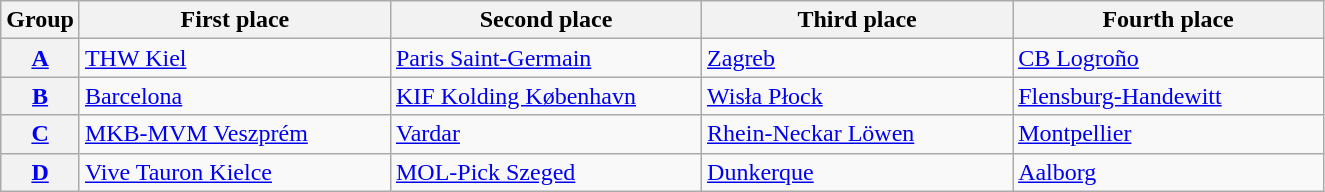<table class=wikitable>
<tr>
<th>Group</th>
<th width=200>First place</th>
<th width=200>Second place</th>
<th width=200>Third place</th>
<th width=200>Fourth place</th>
</tr>
<tr>
<th><a href='#'>A</a></th>
<td> <a href='#'>THW Kiel</a></td>
<td> <a href='#'>Paris Saint-Germain</a></td>
<td> <a href='#'>Zagreb</a></td>
<td> <a href='#'>CB Logroño</a></td>
</tr>
<tr>
<th><a href='#'>B</a></th>
<td> <a href='#'>Barcelona</a></td>
<td> <a href='#'>KIF Kolding København</a></td>
<td> <a href='#'>Wisła Płock</a></td>
<td> <a href='#'>Flensburg-Handewitt</a></td>
</tr>
<tr>
<th><a href='#'>C</a></th>
<td> <a href='#'>MKB-MVM Veszprém</a></td>
<td> <a href='#'>Vardar</a></td>
<td> <a href='#'>Rhein-Neckar Löwen</a></td>
<td> <a href='#'>Montpellier</a></td>
</tr>
<tr>
<th><a href='#'>D</a></th>
<td> <a href='#'>Vive Tauron Kielce</a></td>
<td> <a href='#'>MOL-Pick Szeged</a></td>
<td> <a href='#'>Dunkerque</a></td>
<td> <a href='#'>Aalborg</a></td>
</tr>
</table>
